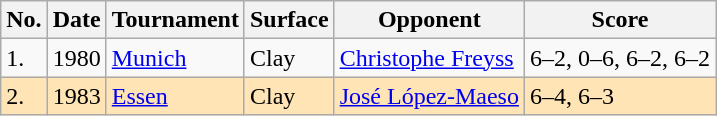<table class="wikitable">
<tr>
<th>No.</th>
<th>Date</th>
<th>Tournament</th>
<th>Surface</th>
<th>Opponent</th>
<th>Score</th>
</tr>
<tr>
<td>1.</td>
<td>1980</td>
<td><a href='#'>Munich</a></td>
<td>Clay</td>
<td> <a href='#'>Christophe Freyss</a></td>
<td>6–2, 0–6, 6–2, 6–2</td>
</tr>
<tr bgcolor="moccasin">
<td>2.</td>
<td>1983</td>
<td><a href='#'>Essen</a></td>
<td>Clay</td>
<td> <a href='#'>José López-Maeso</a></td>
<td>6–4, 6–3</td>
</tr>
</table>
